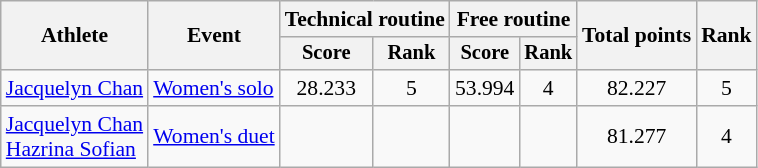<table class=wikitable style=font-size:90%>
<tr>
<th rowspan=2>Athlete</th>
<th rowspan=2>Event</th>
<th colspan=2>Technical routine</th>
<th colspan=2>Free routine</th>
<th rowspan=2>Total points</th>
<th rowspan=2>Rank</th>
</tr>
<tr style=font-size:95%>
<th>Score</th>
<th>Rank</th>
<th>Score</th>
<th>Rank</th>
</tr>
<tr align=center>
<td align=left><a href='#'>Jacquelyn Chan</a></td>
<td align=left><a href='#'>Women's solo</a></td>
<td>28.233</td>
<td>5</td>
<td>53.994</td>
<td>4</td>
<td>82.227</td>
<td>5</td>
</tr>
<tr align=center>
<td align=left><a href='#'>Jacquelyn Chan</a><br><a href='#'>Hazrina Sofian</a></td>
<td align=left><a href='#'>Women's duet</a></td>
<td></td>
<td></td>
<td></td>
<td></td>
<td>81.277</td>
<td>4</td>
</tr>
</table>
